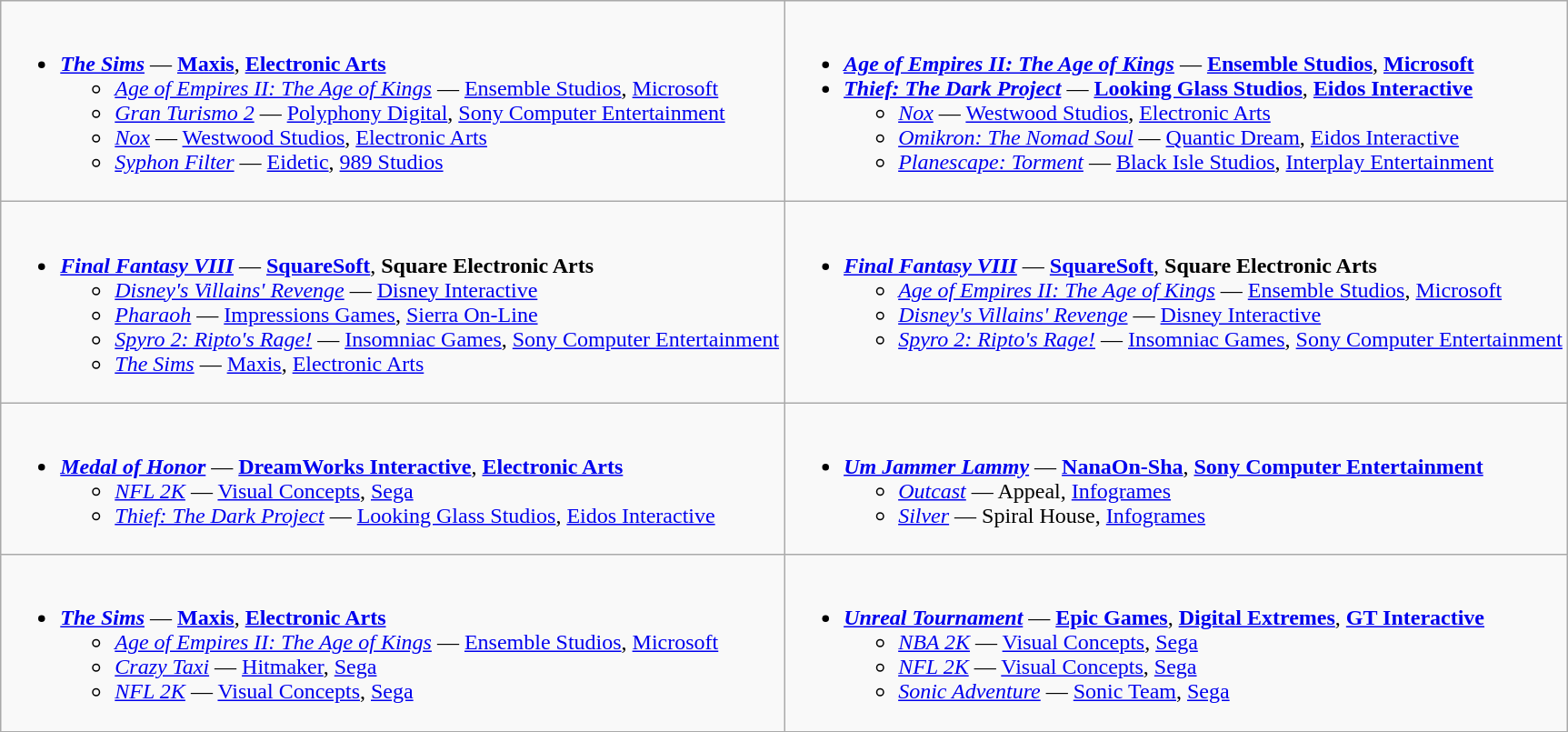<table class="wikitable">
<tr>
<td valign="top" width="50%"><br><ul><li><strong><em><a href='#'>The Sims</a></em></strong> — <strong><a href='#'>Maxis</a></strong>, <strong><a href='#'>Electronic Arts</a></strong><ul><li><em><a href='#'>Age of Empires II: The Age of Kings</a></em> — <a href='#'>Ensemble Studios</a>, <a href='#'>Microsoft</a></li><li><em><a href='#'>Gran Turismo 2</a></em> — <a href='#'>Polyphony Digital</a>, <a href='#'>Sony Computer Entertainment</a></li><li><em><a href='#'>Nox</a></em> — <a href='#'>Westwood Studios</a>, <a href='#'>Electronic Arts</a></li><li><em><a href='#'>Syphon Filter</a></em> — <a href='#'>Eidetic</a>, <a href='#'>989 Studios</a></li></ul></li></ul></td>
<td valign="top" width="50%"><br><ul><li><strong><em><a href='#'>Age of Empires II: The Age of Kings</a></em></strong> — <strong><a href='#'>Ensemble Studios</a></strong>, <strong><a href='#'>Microsoft</a></strong></li><li><strong><em><a href='#'>Thief: The Dark Project</a></em></strong> — <strong><a href='#'>Looking Glass Studios</a></strong>, <strong><a href='#'>Eidos Interactive</a></strong><ul><li><em><a href='#'>Nox</a></em> — <a href='#'>Westwood Studios</a>, <a href='#'>Electronic Arts</a></li><li><em><a href='#'>Omikron: The Nomad Soul</a></em> — <a href='#'>Quantic Dream</a>, <a href='#'>Eidos Interactive</a></li><li><em><a href='#'>Planescape: Torment</a></em> — <a href='#'>Black Isle Studios</a>, <a href='#'>Interplay Entertainment</a></li></ul></li></ul></td>
</tr>
<tr>
<td valign="top" width="50%"><br><ul><li><strong><em><a href='#'>Final Fantasy VIII</a></em></strong> — <strong><a href='#'>SquareSoft</a></strong>, <strong>Square Electronic Arts</strong><ul><li><em><a href='#'>Disney's Villains' Revenge</a></em> — <a href='#'>Disney Interactive</a></li><li><em><a href='#'>Pharaoh</a></em> — <a href='#'>Impressions Games</a>, <a href='#'>Sierra On-Line</a></li><li><em><a href='#'>Spyro 2: Ripto's Rage!</a></em> — <a href='#'>Insomniac Games</a>, <a href='#'>Sony Computer Entertainment</a></li><li><em><a href='#'>The Sims</a></em> — <a href='#'>Maxis</a>, <a href='#'>Electronic Arts</a></li></ul></li></ul></td>
<td valign="top" width="50%"><br><ul><li><strong><em><a href='#'>Final Fantasy VIII</a></em></strong> — <strong><a href='#'>SquareSoft</a></strong>, <strong>Square Electronic Arts</strong><ul><li><em><a href='#'>Age of Empires II: The Age of Kings</a></em> — <a href='#'>Ensemble Studios</a>, <a href='#'>Microsoft</a></li><li><em><a href='#'>Disney's Villains' Revenge</a></em> — <a href='#'>Disney Interactive</a></li><li><em><a href='#'>Spyro 2: Ripto's Rage!</a></em> — <a href='#'>Insomniac Games</a>, <a href='#'>Sony Computer Entertainment</a></li></ul></li></ul></td>
</tr>
<tr>
<td valign="top" width="50%"><br><ul><li><strong><em><a href='#'>Medal of Honor</a></em></strong> — <strong><a href='#'>DreamWorks Interactive</a></strong>, <strong><a href='#'>Electronic Arts</a></strong><ul><li><em><a href='#'>NFL 2K</a></em> — <a href='#'>Visual Concepts</a>, <a href='#'>Sega</a></li><li><em><a href='#'>Thief: The Dark Project</a></em> — <a href='#'>Looking Glass Studios</a>, <a href='#'>Eidos Interactive</a></li></ul></li></ul></td>
<td valign="top" width="50%"><br><ul><li><strong><em><a href='#'>Um Jammer Lammy</a></em></strong> — <strong><a href='#'>NanaOn-Sha</a></strong>, <strong><a href='#'>Sony Computer Entertainment</a></strong><ul><li><em><a href='#'>Outcast</a></em> — Appeal, <a href='#'>Infogrames</a></li><li><em><a href='#'>Silver</a></em> — Spiral House, <a href='#'>Infogrames</a></li></ul></li></ul></td>
</tr>
<tr>
<td valign="top" width="50%"><br><ul><li><strong><em><a href='#'>The Sims</a></em></strong> — <strong><a href='#'>Maxis</a></strong>, <strong><a href='#'>Electronic Arts</a></strong><ul><li><em><a href='#'>Age of Empires II: The Age of Kings</a></em> — <a href='#'>Ensemble Studios</a>, <a href='#'>Microsoft</a></li><li><em><a href='#'>Crazy Taxi</a></em> — <a href='#'>Hitmaker</a>, <a href='#'>Sega</a></li><li><em><a href='#'>NFL 2K</a></em> — <a href='#'>Visual Concepts</a>, <a href='#'>Sega</a></li></ul></li></ul></td>
<td valign="top" width="50%"><br><ul><li><strong><em><a href='#'>Unreal Tournament</a></em></strong> — <strong><a href='#'>Epic Games</a></strong>, <strong><a href='#'>Digital Extremes</a></strong>, <strong><a href='#'>GT Interactive</a></strong><ul><li><em><a href='#'>NBA 2K</a></em> — <a href='#'>Visual Concepts</a>, <a href='#'>Sega</a></li><li><em><a href='#'>NFL 2K</a></em> — <a href='#'>Visual Concepts</a>, <a href='#'>Sega</a></li><li><em><a href='#'>Sonic Adventure</a></em> — <a href='#'>Sonic Team</a>, <a href='#'>Sega</a></li></ul></li></ul></td>
</tr>
</table>
